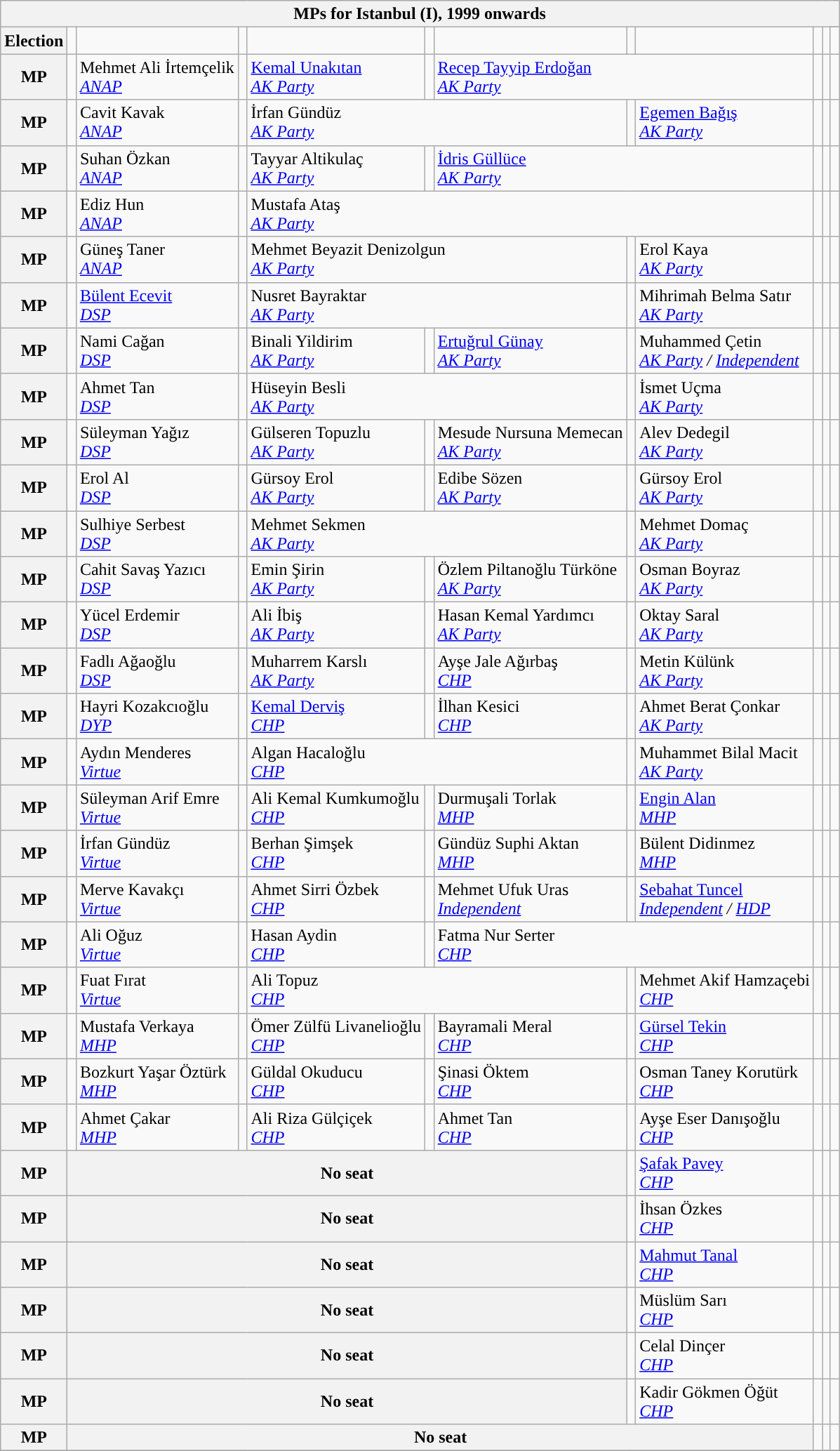<table class="wikitable">
<tr>
<th colspan = 12>MPs for Istanbul (I), 1999 onwards</th>
</tr>
<tr>
<th rowspan = 2>Election</th>
<td rowspan="2" style="width:1px;"></td>
<td rowspan = 2></td>
<td rowspan="2" style="width:1px;"></td>
<td rowspan = 2></td>
<td rowspan="2" style="width:1px;"></td>
<td rowspan = 2></td>
<td rowspan="2" style="width:1px;"></td>
<td rowspan = 2></td>
<td rowspan="2" style="width:1px;"></td>
<td rowspan = 2></td>
</tr>
<tr>
<td></td>
</tr>
<tr>
<th>MP</th>
<td width=1px style="background-color: "></td>
<td colspan = 1>Mehmet Ali İrtemçelik<br><em><a href='#'>ANAP</a></em></td>
<td width=1px style="background-color: "></td>
<td colspan = 1><a href='#'>Kemal Unakıtan</a><br><em><a href='#'>AK Party</a></em></td>
<td width=1px style="background-color: "></td>
<td colspan = 3><a href='#'>Recep Tayyip Erdoğan</a><br><em><a href='#'>AK Party</a></em></td>
<td width=1px style="background-color: "></td>
<td colspan = 1></td>
<td width=1px style="background-color:"></td>
</tr>
<tr>
<th>MP</th>
<td width=1px style="background-color: "></td>
<td colspan = 1>Cavit Kavak<br><em><a href='#'>ANAP</a></em></td>
<td width=1px style="background-color: "></td>
<td colspan = 3>İrfan Gündüz<br><em><a href='#'>AK Party</a></em></td>
<td width=1px style="background-color: "></td>
<td colspan = 1><a href='#'>Egemen Bağış</a><br><em><a href='#'>AK Party</a></em></td>
<td width=1px style="background-color: "></td>
<td colspan = 1></td>
<td width=1px style="background-color:"></td>
</tr>
<tr>
<th>MP</th>
<td width=1px style="background-color: "></td>
<td colspan = 1>Suhan Özkan<br><em><a href='#'>ANAP</a></em></td>
<td width=1px style="background-color: "></td>
<td colspan = 1>Tayyar Altikulaç<br><em><a href='#'>AK Party</a></em></td>
<td width=1px style="background-color: "></td>
<td colspan = 3><a href='#'>İdris Güllüce</a><br><em><a href='#'>AK Party</a></em></td>
<td width=1px style="background-color: "></td>
<td colspan = 1></td>
<td width=1px style="background-color:"></td>
</tr>
<tr>
<th>MP</th>
<td width=1px style="background-color: "></td>
<td colspan = 1>Ediz Hun<br><em><a href='#'>ANAP</a></em></td>
<td width=1px style="background-color: "></td>
<td colspan = 5>Mustafa Ataş<br><em><a href='#'>AK Party</a></em></td>
<td width=1px style="background-color: "></td>
<td colspan = 1></td>
<td width=1px style="background-color:"></td>
</tr>
<tr>
<th>MP</th>
<td width=1px style="background-color: "></td>
<td colspan = 1>Güneş Taner<br><em><a href='#'>ANAP</a></em></td>
<td width=1px style="background-color: "></td>
<td colspan = 3>Mehmet Beyazit Denizolgun<br><em><a href='#'>AK Party</a></em></td>
<td width=1px style="background-color: "></td>
<td colspan = 1>Erol Kaya<br><em><a href='#'>AK Party</a></em></td>
<td width=1px style="background-color: "></td>
<td colspan = 1></td>
<td width=1px style="background-color:"></td>
</tr>
<tr>
<th>MP</th>
<td width=1px style="background-color: "></td>
<td colspan = 1><a href='#'>Bülent Ecevit</a><br><em><a href='#'>DSP</a></em></td>
<td width=1px style="background-color: "></td>
<td colspan = 3>Nusret Bayraktar<br><em><a href='#'>AK Party</a></em></td>
<td width=1px style="background-color: "></td>
<td colspan = 1>Mihrimah Belma Satır<br><em><a href='#'>AK Party</a></em></td>
<td width=1px style="background-color: "></td>
<td colspan = 1></td>
<td width=1px style="background-color:"></td>
</tr>
<tr>
<th>MP</th>
<td width=1px style="background-color: "></td>
<td colspan = 1>Nami Cağan<br><em><a href='#'>DSP</a></em></td>
<td width=1px style="background-color: "></td>
<td colspan = 1>Binali Yildirim<br><em><a href='#'>AK Party</a></em></td>
<td width=1px style="background-color: "></td>
<td colspan = 1><a href='#'>Ertuğrul Günay</a><br><em><a href='#'>AK Party</a></em></td>
<td width=1px style="background-color: "></td>
<td colspan = 1>Muhammed Çetin<br><em><a href='#'>AK Party</a> / <a href='#'>Independent</a></em></td>
<td width=1px style="background-color: "></td>
<td colspan = 1></td>
<td width=1px style="background-color:"></td>
</tr>
<tr>
<th>MP</th>
<td width=1px style="background-color: "></td>
<td colspan = 1>Ahmet Tan<br><em><a href='#'>DSP</a></em></td>
<td width=1px style="background-color: "></td>
<td colspan = 3>Hüseyin Besli<br><em><a href='#'>AK Party</a></em></td>
<td width=1px style="background-color: "></td>
<td colspan = 1>İsmet Uçma<br><em><a href='#'>AK Party</a></em></td>
<td width=1px style="background-color: "></td>
<td colspan = 1></td>
<td width=1px style="background-color:"></td>
</tr>
<tr>
<th>MP</th>
<td width=1px style="background-color: "></td>
<td colspan = 1>Süleyman Yağız<br><em><a href='#'>DSP</a></em></td>
<td width=1px style="background-color: "></td>
<td colspan = 1>Gülseren Topuzlu<br><em><a href='#'>AK Party</a></em></td>
<td width=1px style="background-color: "></td>
<td colspan = 1>Mesude Nursuna Memecan<br><em><a href='#'>AK Party</a></em></td>
<td width=1px style="background-color: "></td>
<td colspan = 1>Alev Dedegil<br><em><a href='#'>AK Party</a></em></td>
<td width=1px style="background-color: "></td>
<td colspan = 1></td>
<td width=1px style="background-color:"></td>
</tr>
<tr>
<th>MP</th>
<td width=1px style="background-color: "></td>
<td colspan = 1>Erol Al<br><em><a href='#'>DSP</a></em></td>
<td width=1px style="background-color: "></td>
<td colspan = 1>Gürsoy Erol<br><em><a href='#'>AK Party</a></em></td>
<td width=1px style="background-color: "></td>
<td colspan = 1>Edibe Sözen<br><em><a href='#'>AK Party</a></em></td>
<td width=1px style="background-color: "></td>
<td colspan = 1>Gürsoy Erol<br><em><a href='#'>AK Party</a></em></td>
<td width=1px style="background-color: "></td>
<td colspan = 1></td>
<td width=1px style="background-color:"></td>
</tr>
<tr>
<th>MP</th>
<td width=1px style="background-color: "></td>
<td colspan = 1>Sulhiye Serbest<br><em><a href='#'>DSP</a></em></td>
<td width=1px style="background-color: "></td>
<td colspan = 3>Mehmet Sekmen<br><em><a href='#'>AK Party</a></em></td>
<td width=1px style="background-color: "></td>
<td colspan = 1>Mehmet Domaç<br><em><a href='#'>AK Party</a></em></td>
<td width=1px style="background-color: "></td>
<td colspan = 1></td>
<td width=1px style="background-color:"></td>
</tr>
<tr>
<th>MP</th>
<td width=1px style="background-color: "></td>
<td colspan = 1>Cahit Savaş Yazıcı<br><em><a href='#'>DSP</a></em></td>
<td width=1px style="background-color: "></td>
<td colspan = 1>Emin Şirin<br><em><a href='#'>AK Party</a></em></td>
<td width=1px style="background-color: "></td>
<td colspan = 1>Özlem Piltanoğlu Türköne<br><em><a href='#'>AK Party</a></em></td>
<td width=1px style="background-color: "></td>
<td colspan = 1>Osman Boyraz<br><em><a href='#'>AK Party</a></em></td>
<td width=1px style="background-color: "></td>
<td colspan = 1></td>
<td width=1px style="background-color:"></td>
</tr>
<tr>
<th>MP</th>
<td width=1px style="background-color: "></td>
<td colspan = 1>Yücel Erdemir<br><em><a href='#'>DSP</a></em></td>
<td width=1px style="background-color: "></td>
<td colspan = 1>Ali İbiş<br><em><a href='#'>AK Party</a></em></td>
<td width=1px style="background-color: "></td>
<td colspan = 1>Hasan Kemal Yardımcı<br><em><a href='#'>AK Party</a></em></td>
<td width=1px style="background-color: "></td>
<td colspan = 1>Oktay Saral<br><em><a href='#'>AK Party</a></em></td>
<td width=1px style="background-color: "></td>
<td colspan = 1></td>
<td width=1px style="background-color:"></td>
</tr>
<tr>
<th>MP</th>
<td width=1px style="background-color: "></td>
<td colspan = 1>Fadlı Ağaoğlu<br><em><a href='#'>DSP</a></em></td>
<td width=1px style="background-color: "></td>
<td colspan = 1>Muharrem Karslı<br><em><a href='#'>AK Party</a></em></td>
<td width=1px style="background-color: "></td>
<td colspan = 1>Ayşe Jale Ağırbaş<br><em><a href='#'>CHP</a></em></td>
<td width=1px style="background-color: "></td>
<td colspan = 1>Metin Külünk<br><em><a href='#'>AK Party</a></em></td>
<td width=1px style="background-color: "></td>
<td colspan = 1></td>
<td width=1px style="background-color:"></td>
</tr>
<tr>
<th>MP</th>
<td width=1px style="background-color: "></td>
<td colspan = 1>Hayri Kozakcıoğlu<br><em><a href='#'>DYP</a></em></td>
<td width=1px style="background-color: "></td>
<td colspan = 1><a href='#'>Kemal Derviş</a><br><em><a href='#'>CHP</a></em></td>
<td width=1px style="background-color: "></td>
<td colspan = 1>İlhan Kesici<br><em><a href='#'>CHP</a></em></td>
<td width=1px style="background-color: "></td>
<td colspan = 1>Ahmet Berat Çonkar<br><em><a href='#'>AK Party</a></em></td>
<td width=1px style="background-color: "></td>
<td colspan = 1></td>
<td width=1px style="background-color:"></td>
</tr>
<tr>
<th>MP</th>
<td width=1px style="background-color: "></td>
<td colspan = 1>Aydın Menderes<br><em><a href='#'>Virtue</a></em></td>
<td width=1px style="background-color: "></td>
<td colspan = 3>Algan Hacaloğlu<br><em><a href='#'>CHP</a></em></td>
<td width=1px style="background-color: "></td>
<td colspan = 1>Muhammet Bilal Macit<br><em><a href='#'>AK Party</a></em></td>
<td width=1px style="background-color: "></td>
<td colspan = 1></td>
<td width=1px style="background-color:"></td>
</tr>
<tr>
<th>MP</th>
<td width=1px style="background-color: "></td>
<td colspan = 1>Süleyman Arif Emre<br><em><a href='#'>Virtue</a></em></td>
<td width=1px style="background-color: "></td>
<td colspan = 1>Ali Kemal Kumkumoğlu<br><em><a href='#'>CHP</a></em></td>
<td width=1px style="background-color: "></td>
<td colspan = 1>Durmuşali Torlak<br><em><a href='#'>MHP</a></em></td>
<td width=1px style="background-color: "></td>
<td colspan = 1><a href='#'>Engin Alan</a><br><em><a href='#'>MHP</a></em></td>
<td width=1px style="background-color: "></td>
<td colspan = 1></td>
<td width=1px style="background-color:"></td>
</tr>
<tr>
<th>MP</th>
<td width=1px style="background-color: "></td>
<td colspan = 1>İrfan Gündüz<br><em><a href='#'>Virtue</a></em></td>
<td width=1px style="background-color: "></td>
<td colspan = 1>Berhan Şimşek<br><em><a href='#'>CHP</a></em></td>
<td width=1px style="background-color: "></td>
<td colspan = 1>Gündüz Suphi Aktan<br><em><a href='#'>MHP</a></em></td>
<td width=1px style="background-color: "></td>
<td colspan = 1>Bülent Didinmez<br><em><a href='#'>MHP</a></em></td>
<td width=1px style="background-color: "></td>
<td colspan = 1></td>
<td width=1px style="background-color:"></td>
</tr>
<tr>
<th>MP</th>
<td width=1px style="background-color: "></td>
<td colspan = 1>Merve Kavakçı<br><em><a href='#'>Virtue</a></em></td>
<td width=1px style="background-color: "></td>
<td colspan = 1>Ahmet Sirri Özbek<br><em><a href='#'>CHP</a></em></td>
<td width=1px style="background-color: "></td>
<td colspan = 1>Mehmet Ufuk Uras<br><em><a href='#'>Independent</a></em></td>
<td width=1px style="background-color: "></td>
<td colspan = 1><a href='#'>Sebahat Tuncel</a><br><em><a href='#'>Independent</a> / <a href='#'>HDP</a></em></td>
<td width=1px style="background-color: "></td>
<td colspan = 1></td>
<td width=1px style="background-color:"></td>
</tr>
<tr>
<th>MP</th>
<td width=1px style="background-color: "></td>
<td colspan = 1>Ali Oğuz<br><em><a href='#'>Virtue</a></em></td>
<td width=1px style="background-color: "></td>
<td colspan = 1>Hasan Aydin<br><em><a href='#'>CHP</a></em></td>
<td width=1px style="background-color: "></td>
<td colspan = 3>Fatma Nur Serter<br><em><a href='#'>CHP</a></em></td>
<td width=1px style="background-color: "></td>
<td colspan = 1></td>
<td width=1px style="background-color:"></td>
</tr>
<tr>
<th>MP</th>
<td width=1px style="background-color: "></td>
<td colspan = 1>Fuat Fırat<br><em><a href='#'>Virtue</a></em></td>
<td width=1px style="background-color: "></td>
<td colspan = 3>Ali Topuz<br><em><a href='#'>CHP</a></em></td>
<td width=1px style="background-color: "></td>
<td colspan = 1>Mehmet Akif Hamzaçebi<br><em><a href='#'>CHP</a></em></td>
<td width=1px style="background-color: "></td>
<td colspan = 1></td>
<td width=1px style="background-color:"></td>
</tr>
<tr>
<th>MP</th>
<td width=1px style="background-color: "></td>
<td colspan = 1>Mustafa Verkaya<br><em><a href='#'>MHP</a></em></td>
<td width=1px style="background-color: "></td>
<td colspan = 1>Ömer Zülfü Livanelioğlu<br><em><a href='#'>CHP</a></em></td>
<td width=1px style="background-color: "></td>
<td colspan = 1>Bayramali Meral<br><em><a href='#'>CHP</a></em></td>
<td width=1px style="background-color: "></td>
<td colspan = 1><a href='#'>Gürsel Tekin</a><br><em><a href='#'>CHP</a></em></td>
<td width=1px style="background-color: "></td>
<td colspan = 1></td>
<td width=1px style="background-color:"></td>
</tr>
<tr>
<th>MP</th>
<td width=1px style="background-color: "></td>
<td colspan = 1>Bozkurt Yaşar Öztürk<br><em><a href='#'>MHP</a></em></td>
<td width=1px style="background-color: "></td>
<td colspan = 1>Güldal Okuducu<br><em><a href='#'>CHP</a></em></td>
<td width=1px style="background-color: "></td>
<td colspan = 1>Şinasi Öktem<br><em><a href='#'>CHP</a></em></td>
<td width=1px style="background-color: "></td>
<td colspan = 1>Osman Taney Korutürk<br><em><a href='#'>CHP</a></em></td>
<td width=1px style="background-color: "></td>
<td colspan = 1></td>
<td width=1px style="background-color:"></td>
</tr>
<tr>
<th>MP</th>
<td width=1px style="background-color: "></td>
<td colspan = 1>Ahmet Çakar<br><em><a href='#'>MHP</a></em></td>
<td width=1px style="background-color: "></td>
<td colspan = 1>Ali Riza Gülçiçek<br><em><a href='#'>CHP</a></em></td>
<td width=1px style="background-color: "></td>
<td colspan = 1>Ahmet Tan<br><em><a href='#'>CHP</a></em></td>
<td width=1px style="background-color: "></td>
<td colspan = 1>Ayşe Eser Danışoğlu<br><em><a href='#'>CHP</a></em></td>
<td width=1px style="background-color: "></td>
<td colspan = 1></td>
<td width=1px style="background-color:"></td>
</tr>
<tr>
<th>MP</th>
<th colspan = 6>No seat</th>
<td width=1px style="background-color: "></td>
<td colspan = 1><a href='#'>Şafak Pavey</a><br><em><a href='#'>CHP</a></em></td>
<td width=1px style="background-color: "></td>
<td colspan = 1></td>
<td width=1px style="background-color:"></td>
</tr>
<tr>
<th>MP</th>
<th colspan = 6>No seat</th>
<td width=1px style="background-color: "></td>
<td colspan = 1>İhsan Özkes<br><em><a href='#'>CHP</a></em></td>
<td width=1px style="background-color: "></td>
<td colspan = 1></td>
<td width=1px style="background-color:"></td>
</tr>
<tr>
<th>MP</th>
<th colspan = 6>No seat</th>
<td width=1px style="background-color: "></td>
<td colspan = 1><a href='#'>Mahmut Tanal</a><br><em><a href='#'>CHP</a></em></td>
<td width=1px style="background-color: "></td>
<td colspan = 1></td>
<td width=1px style="background-color:"></td>
</tr>
<tr>
<th>MP</th>
<th colspan = 6>No seat</th>
<td width=1px style="background-color: "></td>
<td colspan = 1>Müslüm Sarı<br><em><a href='#'>CHP</a></em></td>
<td width=1px style="background-color: "></td>
<td colspan = 1></td>
<td width=1px style="background-color:"></td>
</tr>
<tr>
<th>MP</th>
<th colspan = 6>No seat</th>
<td width=1px style="background-color: "></td>
<td colspan = 1>Celal Dinçer<br><em><a href='#'>CHP</a></em></td>
<td width=1px style="background-color: "></td>
<td colspan = 1></td>
<td width=1px style="background-color:"></td>
</tr>
<tr>
<th>MP</th>
<th colspan = 6>No seat</th>
<td width=1px style="background-color: "></td>
<td colspan = 1>Kadir Gökmen Öğüt<br><em><a href='#'>CHP</a></em></td>
<td width=1px style="background-color: "></td>
<td colspan = 1></td>
<td width=1px style="background-color:"></td>
</tr>
<tr>
<th>MP</th>
<th colspan = 8>No seat</th>
<td width=1px style="background-color: "></td>
<td colspan = 1></td>
<td width=1px style="background-color:"></td>
</tr>
<tr>
</tr>
</table>
